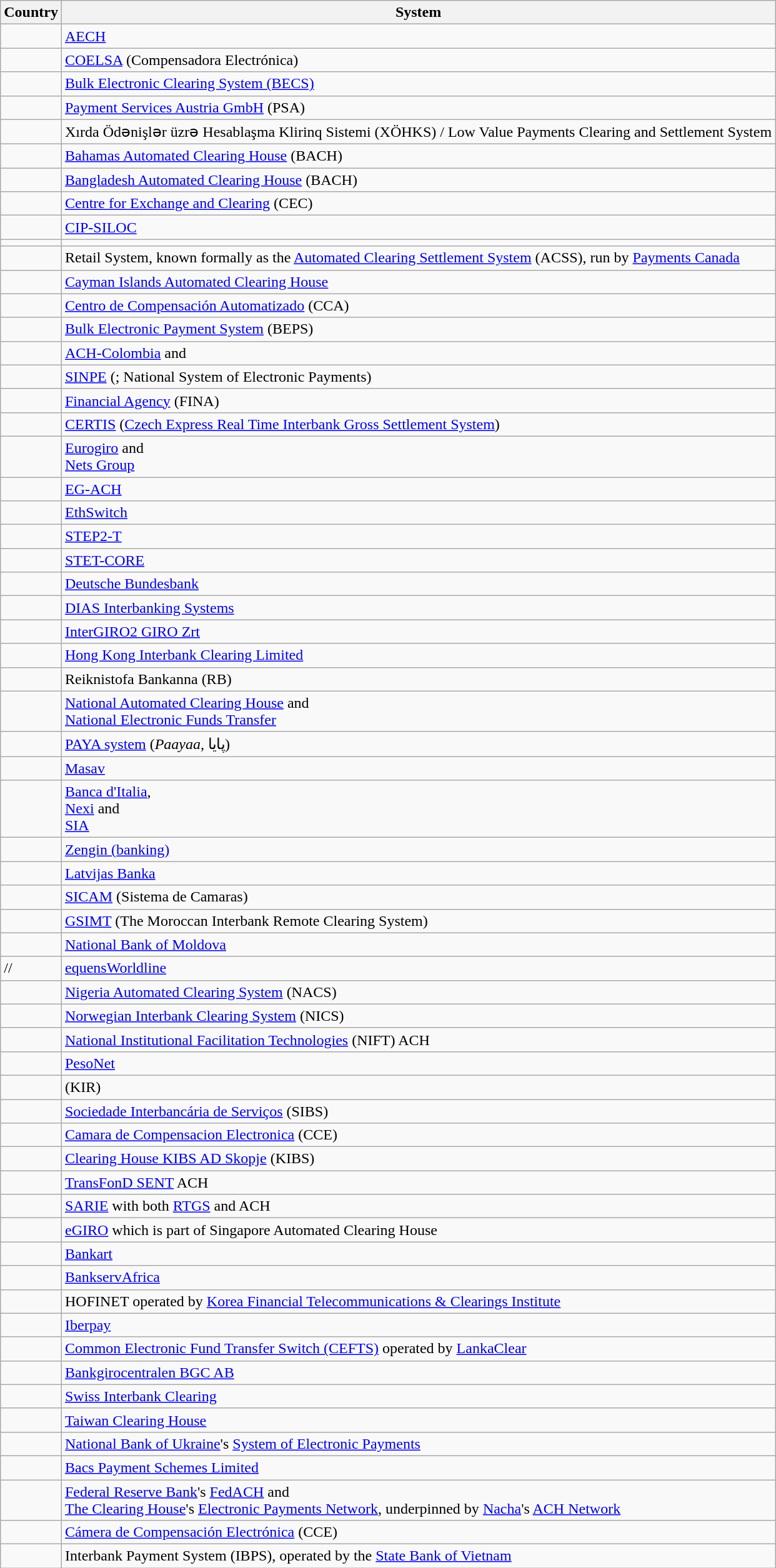<table class="wikitable sortable">
<tr>
<th>Country</th>
<th>System</th>
</tr>
<tr>
<td></td>
<td><a href='#'>AECH</a></td>
</tr>
<tr>
<td></td>
<td><a href='#'>COELSA</a> (Compensadora Electrónica)</td>
</tr>
<tr>
<td></td>
<td><a href='#'>Bulk Electronic Clearing System (BECS)</a></td>
</tr>
<tr>
<td></td>
<td><a href='#'>Payment Services Austria GmbH</a> (PSA)</td>
</tr>
<tr>
<td></td>
<td>Xırda Ödənişlər üzrə Hesablaşma Klirinq Sistemi (XÖHKS) / Low Value Payments Clearing and Settlement System </td>
</tr>
<tr>
<td></td>
<td><a href='#'>Bahamas Automated Clearing House</a> (BACH)</td>
</tr>
<tr>
<td></td>
<td><a href='#'>Bangladesh Automated Clearing House</a> (BACH)</td>
</tr>
<tr>
<td></td>
<td><a href='#'>Centre for Exchange and Clearing</a> (CEC)</td>
</tr>
<tr>
<td></td>
<td><a href='#'>CIP-SILOC</a></td>
</tr>
<tr>
<td></td>
<td></td>
</tr>
<tr>
<td></td>
<td>Retail System, known formally as the <a href='#'>Automated Clearing Settlement System</a> (ACSS), run by <a href='#'>Payments Canada</a></td>
</tr>
<tr>
<td></td>
<td><a href='#'>Cayman Islands Automated Clearing House</a></td>
</tr>
<tr>
<td></td>
<td><a href='#'>Centro de Compensación Automatizado</a> (CCA)</td>
</tr>
<tr>
<td></td>
<td><a href='#'>Bulk Electronic Payment System</a> (BEPS)</td>
</tr>
<tr>
<td></td>
<td><a href='#'>ACH-Colombia</a> and <br></td>
</tr>
<tr>
<td></td>
<td><a href='#'>SINPE</a> (; National System of Electronic Payments)</td>
</tr>
<tr>
<td></td>
<td><a href='#'>Financial Agency</a> (FINA)</td>
</tr>
<tr>
<td></td>
<td><a href='#'>CERTIS</a> (<a href='#'>Czech Express Real Time Interbank Gross Settlement System</a>)</td>
</tr>
<tr>
<td></td>
<td><a href='#'>Eurogiro</a> and <br><a href='#'>Nets Group</a></td>
</tr>
<tr>
<td></td>
<td><a href='#'>EG-ACH</a></td>
</tr>
<tr>
<td></td>
<td><a href='#'>EthSwitch</a></td>
</tr>
<tr>
<td></td>
<td><a href='#'>STEP2-T</a></td>
</tr>
<tr>
<td></td>
<td><a href='#'>STET-CORE</a></td>
</tr>
<tr>
<td></td>
<td><a href='#'>Deutsche Bundesbank</a></td>
</tr>
<tr>
<td></td>
<td><a href='#'>DIAS Interbanking Systems</a></td>
</tr>
<tr>
<td></td>
<td><a href='#'>InterGIRO2 GIRO Zrt</a></td>
</tr>
<tr>
<td></td>
<td><a href='#'>Hong Kong Interbank Clearing Limited</a></td>
</tr>
<tr>
<td></td>
<td>Reiknistofa Bankanna (RB)</td>
</tr>
<tr>
<td></td>
<td><a href='#'>National Automated Clearing House</a> and <br><a href='#'>National Electronic Funds Transfer</a></td>
</tr>
<tr>
<td></td>
<td><a href='#'>PAYA system</a> (<em>Paayaa</em>, پایا)</td>
</tr>
<tr>
<td></td>
<td><a href='#'>Masav</a></td>
</tr>
<tr>
<td></td>
<td><a href='#'>Banca d'Italia</a>, <br><a href='#'>Nexi</a> and <br><a href='#'>SIA</a></td>
</tr>
<tr>
<td></td>
<td><a href='#'>Zengin (banking)</a></td>
</tr>
<tr>
<td></td>
<td><a href='#'>Latvijas Banka</a></td>
</tr>
<tr>
<td></td>
<td><a href='#'>SICAM</a> (Sistema de Camaras)</td>
</tr>
<tr>
<td></td>
<td><a href='#'>GSIMT</a> (The Moroccan Interbank Remote Clearing System)</td>
</tr>
<tr>
<td></td>
<td><a href='#'>National Bank of Moldova</a></td>
</tr>
<tr>
<td>//</td>
<td><a href='#'>equensWorldline</a></td>
</tr>
<tr>
<td></td>
<td><a href='#'>Nigeria Automated Clearing System</a> (NACS)</td>
</tr>
<tr>
<td></td>
<td><a href='#'>Norwegian Interbank Clearing System</a> (NICS)</td>
</tr>
<tr>
<td></td>
<td><a href='#'>National Institutional Facilitation Technologies</a> (NIFT) ACH</td>
</tr>
<tr>
<td></td>
<td><a href='#'>PesoNet</a></td>
</tr>
<tr>
<td></td>
<td> (KIR)</td>
</tr>
<tr>
<td></td>
<td><a href='#'>Sociedade Interbancária de Serviços</a> (SIBS)</td>
</tr>
<tr>
<td></td>
<td><a href='#'>Camara de Compensacion Electronica</a> (CCE)</td>
</tr>
<tr>
<td></td>
<td><a href='#'>Clearing House KIBS AD Skopje</a> (KIBS)</td>
</tr>
<tr>
<td></td>
<td><a href='#'>TransFonD SENT</a> ACH</td>
</tr>
<tr>
<td></td>
<td><a href='#'>SARIE</a> with both <a href='#'>RTGS</a> and ACH</td>
</tr>
<tr>
<td></td>
<td><a href='#'>eGIRO</a> which is part of Singapore Automated Clearing House</td>
</tr>
<tr>
<td></td>
<td><a href='#'>Bankart</a></td>
</tr>
<tr>
<td></td>
<td><a href='#'>BankservAfrica</a></td>
</tr>
<tr>
<td></td>
<td>HOFINET operated by <a href='#'>Korea Financial Telecommunications & Clearings Institute</a></td>
</tr>
<tr>
<td></td>
<td><a href='#'>Iberpay</a></td>
</tr>
<tr>
<td></td>
<td><a href='#'>Common Electronic Fund Transfer Switch (CEFTS)</a> operated by <a href='#'>LankaClear</a></td>
</tr>
<tr>
<td></td>
<td><a href='#'>Bankgirocentralen BGC AB</a></td>
</tr>
<tr>
<td></td>
<td><a href='#'>Swiss Interbank Clearing</a></td>
</tr>
<tr>
<td></td>
<td><a href='#'>Taiwan Clearing House</a></td>
</tr>
<tr>
<td></td>
<td><a href='#'>National Bank of Ukraine</a>'s <a href='#'>System of Electronic Payments</a></td>
</tr>
<tr>
<td></td>
<td><a href='#'>Bacs Payment Schemes Limited</a></td>
</tr>
<tr>
<td></td>
<td><a href='#'>Federal Reserve Bank</a>'s <a href='#'>FedACH</a> and <br> <a href='#'>The Clearing House</a>'s <a href='#'>Electronic Payments Network</a>, underpinned by <a href='#'>Nacha</a>'s <a href='#'>ACH Network</a></td>
</tr>
<tr>
<td></td>
<td><a href='#'>Cámera de Compensación Electrónica</a> (CCE)</td>
</tr>
<tr>
<td></td>
<td>Interbank Payment System (IBPS), operated by the <a href='#'>State Bank of Vietnam</a></td>
</tr>
</table>
